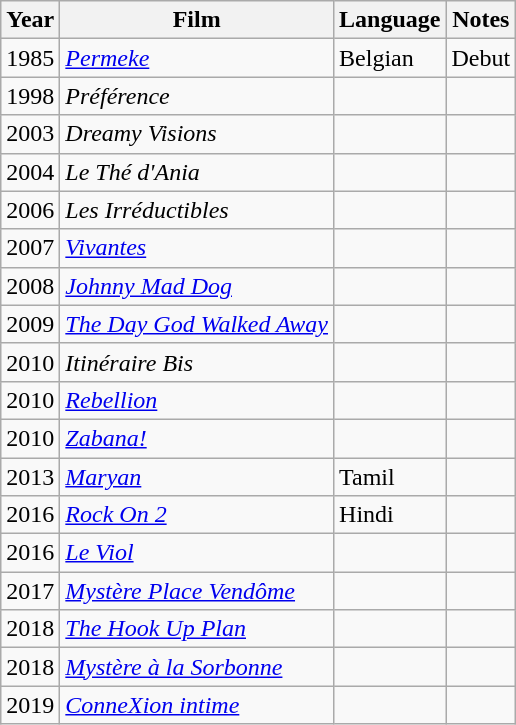<table class="wikitable">
<tr>
<th>Year</th>
<th>Film</th>
<th>Language</th>
<th>Notes</th>
</tr>
<tr>
<td>1985</td>
<td><em><a href='#'>Permeke</a></em></td>
<td>Belgian</td>
<td>Debut</td>
</tr>
<tr>
<td>1998</td>
<td><em>Préférence</em></td>
<td></td>
<td></td>
</tr>
<tr>
<td>2003</td>
<td><em>Dreamy Visions</em></td>
<td></td>
<td></td>
</tr>
<tr>
<td>2004</td>
<td><em>Le Thé d'Ania</em></td>
<td></td>
<td></td>
</tr>
<tr>
<td>2006</td>
<td><em>Les Irréductibles</em></td>
<td></td>
<td></td>
</tr>
<tr>
<td>2007</td>
<td><em><a href='#'>Vivantes</a></em></td>
<td></td>
<td></td>
</tr>
<tr>
<td>2008</td>
<td><em><a href='#'>Johnny Mad Dog</a></em></td>
<td></td>
<td></td>
</tr>
<tr>
<td>2009</td>
<td><em><a href='#'>The Day God Walked Away</a></em></td>
<td></td>
<td></td>
</tr>
<tr>
<td>2010</td>
<td><em>Itinéraire Bis</em></td>
<td></td>
<td></td>
</tr>
<tr>
<td>2010</td>
<td><em><a href='#'>Rebellion</a></em></td>
<td></td>
<td></td>
</tr>
<tr>
<td>2010</td>
<td><em><a href='#'>Zabana!</a></em></td>
<td></td>
<td></td>
</tr>
<tr>
<td>2013</td>
<td><em><a href='#'>Maryan</a></em></td>
<td>Tamil</td>
<td></td>
</tr>
<tr>
<td>2016</td>
<td><em><a href='#'>Rock On 2</a></em></td>
<td>Hindi</td>
<td></td>
</tr>
<tr>
<td>2016</td>
<td><em><a href='#'>Le Viol</a></em></td>
<td></td>
<td></td>
</tr>
<tr>
<td>2017</td>
<td><em><a href='#'>Mystère Place Vendôme</a></em></td>
<td></td>
<td></td>
</tr>
<tr>
<td>2018</td>
<td><em><a href='#'>The Hook Up Plan</a></em></td>
<td></td>
<td></td>
</tr>
<tr>
<td>2018</td>
<td><em><a href='#'>Mystère à la Sorbonne</a></em></td>
<td></td>
<td></td>
</tr>
<tr>
<td>2019</td>
<td><em><a href='#'>ConneXion intime</a></em></td>
<td></td>
<td></td>
</tr>
</table>
